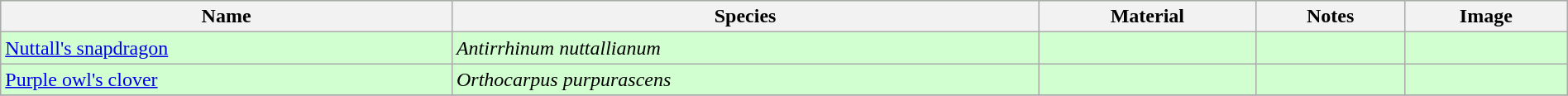<table class="wikitable" align="center" width="100%" style="background:#D1FFCF;">
<tr>
<th>Name</th>
<th>Species</th>
<th>Material</th>
<th>Notes</th>
<th>Image</th>
</tr>
<tr>
<td><a href='#'>Nuttall's snapdragon</a></td>
<td><em>Antirrhinum nuttallianum</em></td>
<td></td>
<td></td>
<td></td>
</tr>
<tr>
<td><a href='#'>Purple owl's clover</a></td>
<td><em>Orthocarpus purpurascens</em></td>
<td></td>
<td></td>
<td></td>
</tr>
<tr>
</tr>
</table>
